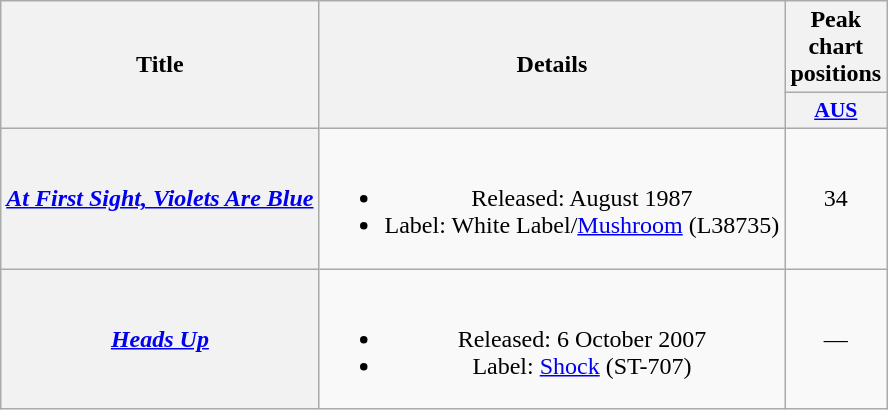<table class="wikitable plainrowheaders" style="text-align:center">
<tr>
<th scope="col" rowspan="2">Title</th>
<th scope="col" rowspan="2">Details</th>
<th scope="col" colspan="1">Peak chart positions</th>
</tr>
<tr>
<th scope="col" style="width:3em;font-size:90%"><a href='#'>AUS</a><br></th>
</tr>
<tr>
<th scope="row"><em><a href='#'>At First Sight, Violets Are Blue</a></em></th>
<td><br><ul><li>Released: August 1987</li><li>Label: White Label/<a href='#'>Mushroom</a> (L38735)</li></ul></td>
<td>34</td>
</tr>
<tr>
<th scope="row"><em><a href='#'>Heads Up</a></em></th>
<td><br><ul><li>Released: 6 October 2007</li><li>Label: <a href='#'>Shock</a> (ST-707)</li></ul></td>
<td>—</td>
</tr>
</table>
